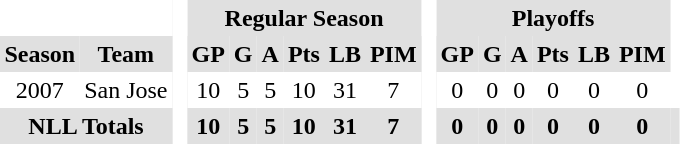<table BORDER="0" CELLPADDING="3" CELLSPACING="0">
<tr ALIGN="center" bgcolor="#e0e0e0">
<th colspan="2" bgcolor="#ffffff"> </th>
<th rowspan="99" bgcolor="#ffffff"> </th>
<th colspan="6">Regular Season</th>
<th rowspan="99" bgcolor="#ffffff"> </th>
<th colspan="6">Playoffs</th>
</tr>
<tr ALIGN="center" bgcolor="#e0e0e0">
<th>Season</th>
<th>Team</th>
<th>GP</th>
<th>G</th>
<th>A</th>
<th>Pts</th>
<th>LB</th>
<th>PIM</th>
<th>GP</th>
<th>G</th>
<th>A</th>
<th>Pts</th>
<th>LB</th>
<th>PIM</th>
</tr>
<tr ALIGN="center">
<td>2007</td>
<td>San Jose</td>
<td>10</td>
<td>5</td>
<td>5</td>
<td>10</td>
<td>31</td>
<td>7</td>
<td>0</td>
<td>0</td>
<td>0</td>
<td>0</td>
<td>0</td>
<td>0</td>
<td></td>
</tr>
<tr ALIGN="center" bgcolor="#e0e0e0">
<th colspan="2">NLL Totals</th>
<th>10</th>
<th>5</th>
<th>5</th>
<th>10</th>
<th>31</th>
<th>7</th>
<th>0</th>
<th>0</th>
<th>0</th>
<th>0</th>
<th>0</th>
<th>0</th>
<th></th>
</tr>
</table>
